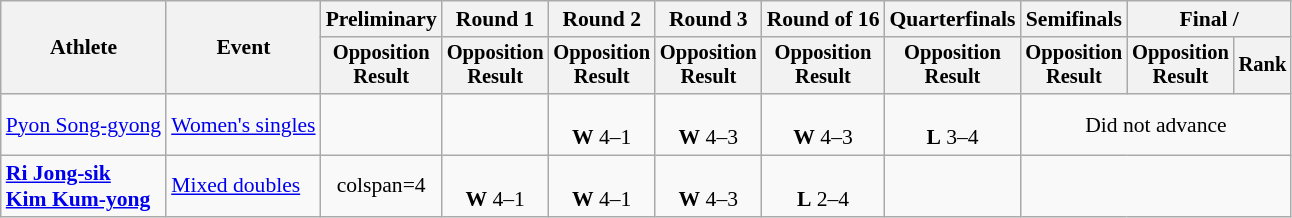<table class=wikitable style=font-size:90%;text-align:center>
<tr>
<th rowspan=2>Athlete</th>
<th rowspan=2>Event</th>
<th>Preliminary</th>
<th>Round 1</th>
<th>Round 2</th>
<th>Round 3</th>
<th>Round of 16</th>
<th>Quarterfinals</th>
<th>Semifinals</th>
<th colspan=2>Final / </th>
</tr>
<tr style=font-size:95%>
<th>Opposition<br>Result</th>
<th>Opposition<br>Result</th>
<th>Opposition<br>Result</th>
<th>Opposition<br>Result</th>
<th>Opposition<br>Result</th>
<th>Opposition<br>Result</th>
<th>Opposition<br>Result</th>
<th>Opposition<br>Result</th>
<th>Rank</th>
</tr>
<tr>
<td align=left><a href='#'>Pyon Song-gyong</a></td>
<td align=left><a href='#'>Women's singles</a></td>
<td></td>
<td></td>
<td><br><strong>W</strong> 4–1</td>
<td><br><strong>W</strong> 4–3</td>
<td><br><strong>W</strong> 4–3</td>
<td><br><strong>L</strong> 3–4</td>
<td colspan=4>Did not advance</td>
</tr>
<tr align=center>
<td align=left><strong><a href='#'>Ri Jong-sik</a><br><a href='#'>Kim Kum-yong</a></strong></td>
<td align=left><a href='#'>Mixed doubles</a></td>
<td>colspan=4 </td>
<td><br><strong>W</strong> 4–1</td>
<td><br><strong>W</strong> 4–1</td>
<td><br><strong>W</strong> 4–3</td>
<td><br><strong>L</strong> 2–4</td>
<td></td>
</tr>
</table>
